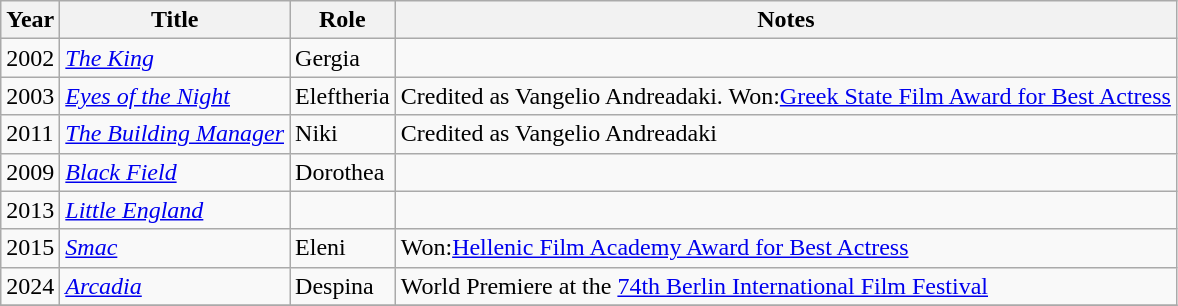<table class="wikitable sortable">
<tr>
<th>Year</th>
<th>Title</th>
<th>Role</th>
<th>Notes</th>
</tr>
<tr>
<td>2002</td>
<td><em><a href='#'>The King</a></em></td>
<td>Gergia</td>
<td></td>
</tr>
<tr>
<td>2003</td>
<td><em><a href='#'>Eyes of the Night</a></em></td>
<td>Eleftheria</td>
<td>Credited as Vangelio Andreadaki. Won:<a href='#'>Greek State Film Award for Best Actress</a></td>
</tr>
<tr>
<td>2011</td>
<td><em><a href='#'>The Building Manager</a></em></td>
<td>Niki</td>
<td>Credited as Vangelio Andreadaki</td>
</tr>
<tr>
<td>2009</td>
<td><em><a href='#'>Black Field</a></em></td>
<td>Dorothea</td>
<td></td>
</tr>
<tr>
<td>2013</td>
<td><em><a href='#'>Little England</a></em></td>
<td></td>
<td></td>
</tr>
<tr>
<td>2015</td>
<td><em><a href='#'>Smac</a></em></td>
<td>Eleni</td>
<td>Won:<a href='#'>Hellenic Film Academy Award for Best Actress</a></td>
</tr>
<tr>
<td>2024</td>
<td><em><a href='#'>Arcadia</a></em></td>
<td>Despina</td>
<td>World Premiere at the <a href='#'>74th Berlin International Film Festival</a></td>
</tr>
<tr>
</tr>
</table>
